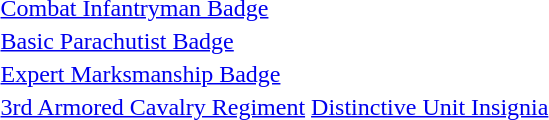<table>
<tr>
<td> <a href='#'>Combat Infantryman Badge</a></td>
</tr>
<tr>
<td> <a href='#'>Basic Parachutist Badge</a></td>
</tr>
<tr>
<td> <a href='#'>Expert Marksmanship Badge</a></td>
</tr>
<tr>
<td> <a href='#'>3rd Armored Cavalry Regiment</a> <a href='#'>Distinctive Unit Insignia</a></td>
</tr>
</table>
